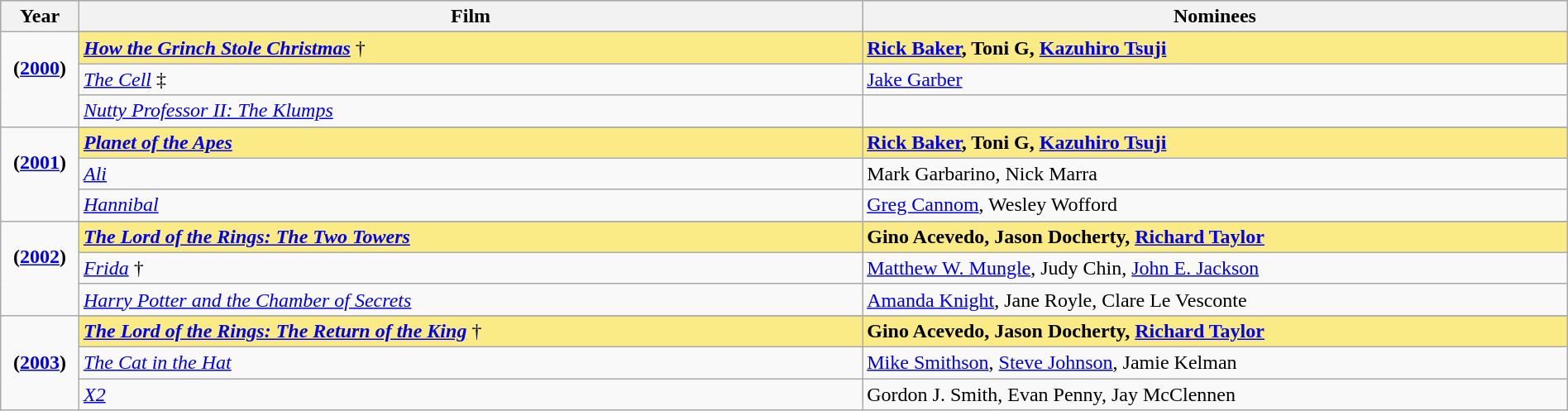<table class="wikitable" style="width:100%">
<tr bgcolor="#bebebe">
<th width="5%">Year</th>
<th width="50%">Film</th>
<th width="45%">Nominees</th>
</tr>
<tr>
<td rowspan=4 style="text-align:center"><strong>(<a href='#'>2000</a>)</strong><br> <br></td>
</tr>
<tr style="background:#FAEB86">
<td><strong><em><a href='#'>How the Grinch Stole Christmas</a></em></strong> †</td>
<td><strong><a href='#'>Rick Baker</a>, Toni G, <a href='#'>Kazuhiro Tsuji</a></strong></td>
</tr>
<tr>
<td><em><a href='#'>The Cell</a></em> ‡</td>
<td><a href='#'>Jake Garber</a></td>
</tr>
<tr>
<td><em><a href='#'>Nutty Professor II: The Klumps</a></em></td>
<td></td>
</tr>
<tr>
<td rowspan=4 style="text-align:center"><strong>(<a href='#'>2001</a>)</strong><br> <br></td>
</tr>
<tr style="background:#FAEB86">
<td><strong><em><a href='#'>Planet of the Apes</a></em></strong></td>
<td><strong><a href='#'>Rick Baker</a>, Toni G, <a href='#'>Kazuhiro Tsuji</a></strong></td>
</tr>
<tr>
<td><em><a href='#'>Ali</a></em></td>
<td>Mark Garbarino, Nick Marra</td>
</tr>
<tr>
<td><em><a href='#'>Hannibal</a></em></td>
<td><a href='#'>Greg Cannom</a>, Wesley Wofford</td>
</tr>
<tr>
<td rowspan=4 style="text-align:center"><strong>(<a href='#'>2002</a>)</strong><br> <br></td>
</tr>
<tr style="background:#FAEB86">
<td><strong><em><a href='#'>The Lord of the Rings: The Two Towers</a></em></strong></td>
<td><strong>Gino Acevedo, Jason Docherty, <a href='#'>Richard Taylor</a></strong></td>
</tr>
<tr>
<td><em><a href='#'>Frida</a></em> †</td>
<td><a href='#'>Matthew W. Mungle</a>, Judy Chin, <a href='#'>John E. Jackson</a></td>
</tr>
<tr>
<td><em><a href='#'>Harry Potter and the Chamber of Secrets</a></em></td>
<td><a href='#'>Amanda Knight</a>, Jane Royle, Clare Le Vesconte</td>
</tr>
<tr>
<td rowspan=4 style="text-align:center"><strong>(<a href='#'>2003</a>)</strong><br></td>
</tr>
<tr style="background:#FAEB86">
<td><strong><em><a href='#'>The Lord of the Rings: The Return of the King</a></em></strong> †</td>
<td><strong>Gino Acevedo, Jason Docherty, <a href='#'>Richard Taylor</a></strong></td>
</tr>
<tr>
<td><em><a href='#'>The Cat in the Hat</a></em></td>
<td><a href='#'>Mike Smithson</a>, <a href='#'>Steve Johnson</a>, Jamie Kelman</td>
</tr>
<tr>
<td><em><a href='#'>X2</a></em></td>
<td>Gordon J. Smith, Evan Penny, Jay McClennen</td>
</tr>
</table>
